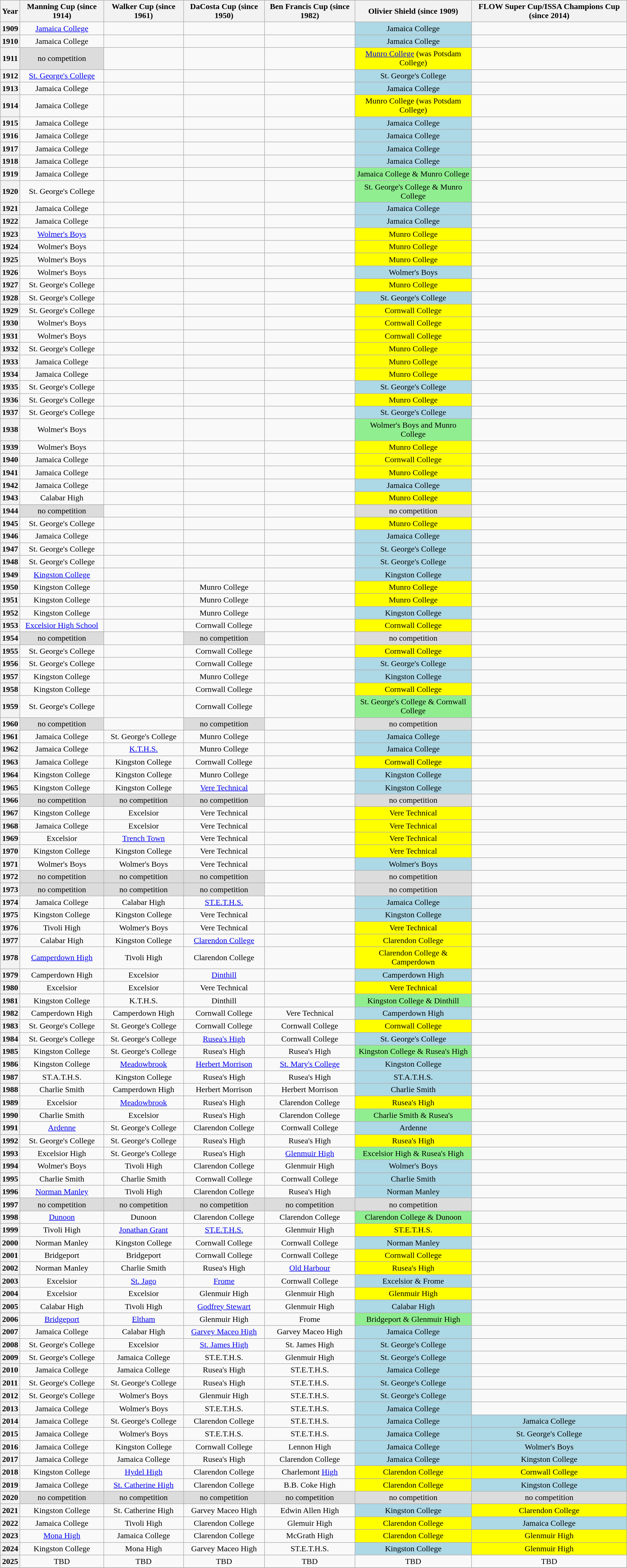<table class="wikitable sortable" style="text-align: center; width: auto">
<tr>
<th>Year</th>
<th>Manning Cup (since 1914)</th>
<th>Walker Cup (since 1961)</th>
<th>DaCosta Cup (since 1950)</th>
<th>Ben Francis Cup (since 1982)</th>
<th>Olivier Shield (since 1909)</th>
<th>FLOW Super Cup/ISSA Champions Cup (since 2014)</th>
</tr>
<tr>
<th>1909</th>
<td><a href='#'>Jamaica College</a></td>
<td></td>
<td></td>
<td></td>
<td bgcolor="lightblue">Jamaica College</td>
<td></td>
</tr>
<tr>
<th>1910</th>
<td>Jamaica College</td>
<td></td>
<td></td>
<td></td>
<td bgcolor="lightblue">Jamaica College</td>
<td></td>
</tr>
<tr>
<th>1911</th>
<td bgcolor="Gainsboro">no competition</td>
<td></td>
<td></td>
<td></td>
<td bgcolor="yellow"><a href='#'>Munro College</a> (was Potsdam College)</td>
<td></td>
</tr>
<tr>
<th>1912</th>
<td><a href='#'>St. George's College</a></td>
<td></td>
<td></td>
<td></td>
<td bgcolor="lightblue">St. George's College</td>
<td></td>
</tr>
<tr>
<th>1913</th>
<td>Jamaica College</td>
<td></td>
<td></td>
<td></td>
<td bgcolor="lightblue">Jamaica College</td>
<td></td>
</tr>
<tr>
<th>1914</th>
<td>Jamaica College</td>
<td></td>
<td></td>
<td></td>
<td bgcolor="yellow">Munro College (was Potsdam College)</td>
<td></td>
</tr>
<tr>
<th>1915</th>
<td>Jamaica College</td>
<td></td>
<td></td>
<td></td>
<td bgcolor="lightblue">Jamaica College</td>
<td></td>
</tr>
<tr>
<th>1916</th>
<td>Jamaica College</td>
<td></td>
<td></td>
<td></td>
<td bgcolor="lightblue">Jamaica College</td>
<td></td>
</tr>
<tr>
<th>1917</th>
<td>Jamaica College</td>
<td></td>
<td></td>
<td></td>
<td bgcolor="lightblue">Jamaica College</td>
<td></td>
</tr>
<tr>
<th>1918</th>
<td>Jamaica College</td>
<td></td>
<td></td>
<td></td>
<td bgcolor="lightblue">Jamaica College</td>
<td></td>
</tr>
<tr>
<th>1919</th>
<td>Jamaica College</td>
<td></td>
<td></td>
<td></td>
<td bgcolor="lightgreen">Jamaica College & Munro College</td>
<td></td>
</tr>
<tr>
<th>1920</th>
<td>St. George's College</td>
<td></td>
<td></td>
<td></td>
<td bgcolor="lightgreen">St. George's College & Munro College</td>
<td></td>
</tr>
<tr>
<th>1921</th>
<td>Jamaica College</td>
<td></td>
<td></td>
<td></td>
<td bgcolor="lightblue">Jamaica College</td>
<td></td>
</tr>
<tr>
<th>1922</th>
<td>Jamaica College</td>
<td></td>
<td></td>
<td></td>
<td bgcolor="lightblue">Jamaica College</td>
<td></td>
</tr>
<tr>
<th>1923</th>
<td><a href='#'>Wolmer's Boys</a></td>
<td></td>
<td></td>
<td></td>
<td bgcolor="yellow">Munro College</td>
<td></td>
</tr>
<tr>
<th>1924</th>
<td>Wolmer's Boys</td>
<td></td>
<td></td>
<td></td>
<td bgcolor="yellow">Munro College</td>
<td></td>
</tr>
<tr>
<th>1925</th>
<td>Wolmer's Boys</td>
<td></td>
<td></td>
<td></td>
<td bgcolor="yellow">Munro College</td>
<td></td>
</tr>
<tr>
<th>1926</th>
<td>Wolmer's Boys</td>
<td></td>
<td></td>
<td></td>
<td bgcolor="lightblue">Wolmer's Boys</td>
<td></td>
</tr>
<tr>
<th>1927</th>
<td>St. George's College</td>
<td></td>
<td></td>
<td></td>
<td bgcolor="yellow">Munro College</td>
<td></td>
</tr>
<tr>
<th>1928</th>
<td>St. George's College</td>
<td></td>
<td></td>
<td></td>
<td bgcolor="lightblue">St. George's College</td>
<td></td>
</tr>
<tr>
<th>1929</th>
<td>St. George's College</td>
<td></td>
<td></td>
<td></td>
<td bgcolor="yellow">Cornwall College</td>
<td></td>
</tr>
<tr>
<th>1930</th>
<td>Wolmer's Boys</td>
<td></td>
<td></td>
<td></td>
<td bgcolor="yellow">Cornwall College</td>
<td></td>
</tr>
<tr>
<th>1931</th>
<td>Wolmer's Boys</td>
<td></td>
<td></td>
<td></td>
<td bgcolor="yellow">Cornwall College</td>
<td></td>
</tr>
<tr>
<th>1932</th>
<td>St. George's College</td>
<td></td>
<td></td>
<td></td>
<td bgcolor="yellow">Munro College</td>
<td></td>
</tr>
<tr>
<th>1933</th>
<td>Jamaica College</td>
<td></td>
<td></td>
<td></td>
<td bgcolor="yellow">Munro College</td>
<td></td>
</tr>
<tr>
<th>1934</th>
<td>Jamaica College</td>
<td></td>
<td></td>
<td></td>
<td bgcolor="yellow">Munro College</td>
<td></td>
</tr>
<tr>
<th>1935</th>
<td>St. George's College</td>
<td></td>
<td></td>
<td></td>
<td bgcolor="lightblue">St. George's College</td>
<td></td>
</tr>
<tr>
<th>1936</th>
<td>St. George's College</td>
<td></td>
<td></td>
<td></td>
<td bgcolor="yellow">Munro College</td>
<td></td>
</tr>
<tr>
<th>1937</th>
<td>St. George's College</td>
<td></td>
<td></td>
<td></td>
<td bgcolor="lightblue">St. George's College</td>
<td></td>
</tr>
<tr>
<th>1938</th>
<td>Wolmer's Boys</td>
<td></td>
<td></td>
<td></td>
<td bgcolor="lightgreen">Wolmer's Boys and Munro College</td>
<td></td>
</tr>
<tr>
<th>1939</th>
<td>Wolmer's Boys</td>
<td></td>
<td></td>
<td></td>
<td bgcolor="yellow">Munro College</td>
<td></td>
</tr>
<tr>
<th>1940</th>
<td>Jamaica College</td>
<td></td>
<td></td>
<td></td>
<td bgcolor="yellow">Cornwall College</td>
<td></td>
</tr>
<tr>
<th>1941</th>
<td>Jamaica College</td>
<td></td>
<td></td>
<td></td>
<td bgcolor="yellow">Munro College</td>
<td></td>
</tr>
<tr>
<th>1942</th>
<td>Jamaica College</td>
<td></td>
<td></td>
<td></td>
<td bgcolor="lightblue">Jamaica College</td>
<td></td>
</tr>
<tr>
<th>1943</th>
<td>Calabar High</td>
<td></td>
<td></td>
<td></td>
<td bgcolor="yellow">Munro College</td>
<td></td>
</tr>
<tr>
<th>1944</th>
<td bgcolor="Gainsboro">no competition</td>
<td></td>
<td></td>
<td></td>
<td bgcolor="Gainsboro">no competition</td>
<td></td>
</tr>
<tr>
<th>1945</th>
<td>St. George's College</td>
<td></td>
<td></td>
<td></td>
<td bgcolor="yellow">Munro College</td>
<td></td>
</tr>
<tr>
<th>1946</th>
<td>Jamaica College</td>
<td></td>
<td></td>
<td></td>
<td bgcolor="lightblue">Jamaica College</td>
<td></td>
</tr>
<tr>
<th>1947</th>
<td>St. George's College</td>
<td></td>
<td></td>
<td></td>
<td bgcolor="lightblue">St. George's College</td>
<td></td>
</tr>
<tr>
<th>1948</th>
<td>St. George's College</td>
<td></td>
<td></td>
<td></td>
<td bgcolor="lightblue">St. George's College</td>
<td></td>
</tr>
<tr>
<th>1949</th>
<td><a href='#'>Kingston College</a></td>
<td></td>
<td></td>
<td></td>
<td bgcolor="lightblue">Kingston College</td>
<td></td>
</tr>
<tr>
<th>1950</th>
<td>Kingston College</td>
<td></td>
<td>Munro College</td>
<td></td>
<td bgcolor="yellow">Munro College</td>
<td></td>
</tr>
<tr>
<th>1951</th>
<td>Kingston College</td>
<td></td>
<td>Munro College</td>
<td></td>
<td bgcolor="yellow">Munro College</td>
<td></td>
</tr>
<tr>
<th>1952</th>
<td>Kingston College</td>
<td></td>
<td>Munro College</td>
<td></td>
<td bgcolor="lightblue">Kingston College</td>
<td></td>
</tr>
<tr>
<th>1953</th>
<td><a href='#'>Excelsior High School</a></td>
<td></td>
<td>Cornwall College</td>
<td></td>
<td bgcolor="yellow">Cornwall College</td>
<td></td>
</tr>
<tr>
<th>1954</th>
<td bgcolor="Gainsboro">no competition</td>
<td></td>
<td bgcolor="Gainsboro">no competition</td>
<td></td>
<td bgcolor="Gainsboro">no competition</td>
<td></td>
</tr>
<tr>
<th>1955</th>
<td>St. George's College</td>
<td></td>
<td>Cornwall College</td>
<td></td>
<td bgcolor="yellow">Cornwall College</td>
<td></td>
</tr>
<tr>
<th>1956</th>
<td>St. George's College</td>
<td></td>
<td>Cornwall College</td>
<td></td>
<td bgcolor="lightblue">St. George's College</td>
<td></td>
</tr>
<tr>
<th>1957</th>
<td>Kingston College</td>
<td></td>
<td>Munro College</td>
<td></td>
<td bgcolor="lightblue">Kingston College</td>
<td></td>
</tr>
<tr>
<th>1958</th>
<td>Kingston College</td>
<td></td>
<td>Cornwall College</td>
<td></td>
<td bgcolor="yellow">Cornwall College</td>
<td></td>
</tr>
<tr>
<th>1959</th>
<td>St. George's College</td>
<td></td>
<td>Cornwall College</td>
<td></td>
<td bgcolor="lightgreen">St. George's College & Cornwall College</td>
<td></td>
</tr>
<tr>
<th>1960</th>
<td bgcolor="Gainsboro">no competition</td>
<td></td>
<td bgcolor="Gainsboro">no competition</td>
<td></td>
<td bgcolor="Gainsboro">no competition</td>
<td></td>
</tr>
<tr>
<th>1961</th>
<td>Jamaica College</td>
<td>St. George's College</td>
<td>Munro College</td>
<td></td>
<td bgcolor="lightblue">Jamaica College</td>
<td></td>
</tr>
<tr>
<th>1962</th>
<td>Jamaica College</td>
<td><a href='#'>K.T.H.S.</a></td>
<td>Munro College</td>
<td></td>
<td bgcolor="lightblue">Jamaica College</td>
<td></td>
</tr>
<tr>
<th>1963</th>
<td>Jamaica College</td>
<td>Kingston College</td>
<td>Cornwall College</td>
<td></td>
<td bgcolor="yellow">Cornwall College</td>
<td></td>
</tr>
<tr>
<th>1964</th>
<td>Kingston College</td>
<td>Kingston College</td>
<td>Munro College</td>
<td></td>
<td bgcolor="lightblue">Kingston College</td>
<td></td>
</tr>
<tr>
<th>1965</th>
<td>Kingston College</td>
<td>Kingston College</td>
<td><a href='#'>Vere Technical</a></td>
<td></td>
<td bgcolor="lightblue">Kingston College</td>
<td></td>
</tr>
<tr>
<th>1966</th>
<td bgcolor="Gainsboro">no competition</td>
<td bgcolor="Gainsboro">no competition</td>
<td bgcolor="Gainsboro">no competition</td>
<td></td>
<td bgcolor="Gainsboro">no competition</td>
<td></td>
</tr>
<tr>
<th>1967</th>
<td>Kingston College</td>
<td>Excelsior</td>
<td>Vere Technical</td>
<td></td>
<td bgcolor="yellow">Vere Technical</td>
<td></td>
</tr>
<tr>
<th>1968</th>
<td>Jamaica College</td>
<td>Excelsior</td>
<td>Vere Technical</td>
<td></td>
<td bgcolor="yellow">Vere Technical</td>
<td></td>
</tr>
<tr>
<th>1969</th>
<td>Excelsior</td>
<td><a href='#'>Trench Town</a></td>
<td>Vere Technical</td>
<td></td>
<td bgcolor="yellow">Vere Technical</td>
<td></td>
</tr>
<tr>
<th>1970</th>
<td>Kingston College</td>
<td>Kingston College</td>
<td>Vere Technical</td>
<td></td>
<td bgcolor="yellow">Vere Technical</td>
<td></td>
</tr>
<tr>
<th>1971</th>
<td>Wolmer's Boys</td>
<td>Wolmer's Boys</td>
<td>Vere Technical</td>
<td></td>
<td bgcolor="lightblue">Wolmer's Boys</td>
<td></td>
</tr>
<tr>
<th>1972</th>
<td bgcolor="Gainsboro">no competition</td>
<td bgcolor="Gainsboro">no competition</td>
<td bgcolor="Gainsboro">no competition</td>
<td></td>
<td bgcolor="Gainsboro">no competition</td>
<td></td>
</tr>
<tr>
<th>1973</th>
<td bgcolor="Gainsboro">no competition</td>
<td bgcolor="Gainsboro">no competition</td>
<td bgcolor="Gainsboro">no competition</td>
<td></td>
<td bgcolor="Gainsboro">no competition</td>
<td></td>
</tr>
<tr>
<th>1974</th>
<td>Jamaica College</td>
<td>Calabar High</td>
<td><a href='#'>ST.E.T.H.S.</a></td>
<td></td>
<td bgcolor="lightblue">Jamaica College</td>
<td></td>
</tr>
<tr>
<th>1975</th>
<td>Kingston College</td>
<td>Kingston College</td>
<td>Vere Technical</td>
<td></td>
<td bgcolor="lightblue">Kingston College</td>
<td></td>
</tr>
<tr>
<th>1976</th>
<td>Tivoli High</td>
<td>Wolmer's Boys</td>
<td>Vere Technical</td>
<td></td>
<td bgcolor="yellow">Vere Technical</td>
<td></td>
</tr>
<tr>
<th>1977</th>
<td>Calabar High</td>
<td>Kingston College</td>
<td><a href='#'>Clarendon College</a></td>
<td></td>
<td bgcolor="yellow">Clarendon College</td>
<td></td>
</tr>
<tr>
<th>1978</th>
<td><a href='#'>Camperdown High</a></td>
<td>Tivoli High</td>
<td>Clarendon College</td>
<td></td>
<td bgcolor="yellow">Clarendon College & Camperdown</td>
<td></td>
</tr>
<tr>
<th>1979</th>
<td>Camperdown High</td>
<td>Excelsior</td>
<td><a href='#'>Dinthill</a></td>
<td></td>
<td bgcolor="lightblue">Camperdown High</td>
<td></td>
</tr>
<tr>
<th>1980</th>
<td>Excelsior</td>
<td>Excelsior</td>
<td>Vere Technical</td>
<td></td>
<td bgcolor="yellow">Vere Technical</td>
<td></td>
</tr>
<tr>
<th>1981</th>
<td>Kingston College</td>
<td>K.T.H.S.</td>
<td>Dinthill</td>
<td></td>
<td bgcolor="lightgreen">Kingston College & Dinthill</td>
<td></td>
</tr>
<tr>
<th>1982</th>
<td>Camperdown High</td>
<td>Camperdown High</td>
<td>Cornwall College</td>
<td>Vere Technical</td>
<td bgcolor="lightblue">Camperdown High</td>
<td></td>
</tr>
<tr>
<th>1983</th>
<td>St. George's College</td>
<td>St. George's College</td>
<td>Cornwall College</td>
<td>Cornwall College</td>
<td bgcolor="yellow">Cornwall College</td>
<td></td>
</tr>
<tr>
<th>1984</th>
<td>St. George's College</td>
<td>St. George's College</td>
<td><a href='#'>Rusea's High</a></td>
<td>Cornwall College</td>
<td bgcolor="lightblue">St. George's College</td>
<td></td>
</tr>
<tr>
<th>1985</th>
<td>Kingston College</td>
<td>St. George's College</td>
<td>Rusea's High</td>
<td>Rusea's High</td>
<td bgcolor="lightgreen">Kingston College & Rusea's High</td>
<td></td>
</tr>
<tr>
<th>1986</th>
<td>Kingston College</td>
<td><a href='#'>Meadowbrook</a></td>
<td><a href='#'>Herbert Morrison</a></td>
<td><a href='#'>St. Mary's College</a></td>
<td bgcolor="lightblue">Kingston College</td>
<td></td>
</tr>
<tr>
<th>1987</th>
<td>ST.A.T.H.S.</td>
<td>Kingston College</td>
<td>Rusea's High</td>
<td>Rusea's High</td>
<td bgcolor="lightblue">ST.A.T.H.S.</td>
<td></td>
</tr>
<tr>
<th>1988</th>
<td>Charlie Smith</td>
<td>Camperdown High</td>
<td>Herbert Morrison</td>
<td>Herbert Morrison</td>
<td bgcolor="lightblue">Charlie Smith</td>
<td></td>
</tr>
<tr>
<th>1989</th>
<td>Excelsior</td>
<td><a href='#'>Meadowbrook</a></td>
<td>Rusea's High</td>
<td>Clarendon College</td>
<td bgcolor="yellow">Rusea's High</td>
<td></td>
</tr>
<tr>
<th>1990</th>
<td>Charlie Smith</td>
<td>Excelsior</td>
<td>Rusea's High</td>
<td>Clarendon College</td>
<td bgcolor="lightgreen">Charlie Smith & Rusea's</td>
<td></td>
</tr>
<tr>
<th>1991</th>
<td><a href='#'>Ardenne</a></td>
<td>St. George's College</td>
<td>Clarendon College</td>
<td>Cornwall College</td>
<td bgcolor="lightblue">Ardenne</td>
<td></td>
</tr>
<tr>
<th>1992</th>
<td>St. George's College</td>
<td>St. George's College</td>
<td>Rusea's High</td>
<td>Rusea's High</td>
<td bgcolor="yellow">Rusea's High</td>
<td></td>
</tr>
<tr>
<th>1993</th>
<td>Excelsior High</td>
<td>St. George's College</td>
<td>Rusea's High</td>
<td><a href='#'>Glenmuir High</a></td>
<td bgcolor="lightgreen">Excelsior High & Rusea's High</td>
<td></td>
</tr>
<tr>
<th>1994</th>
<td>Wolmer's Boys</td>
<td>Tivoli High</td>
<td>Clarendon College</td>
<td>Glenmuir High</td>
<td bgcolor="lightblue">Wolmer's Boys</td>
<td></td>
</tr>
<tr>
<th>1995</th>
<td>Charlie Smith</td>
<td>Charlie Smith</td>
<td>Cornwall College</td>
<td>Cornwall College</td>
<td bgcolor="lightblue">Charlie Smith</td>
<td></td>
</tr>
<tr>
<th>1996</th>
<td><a href='#'>Norman Manley</a></td>
<td>Tivoli High</td>
<td>Clarendon College</td>
<td>Rusea's High</td>
<td bgcolor="lightblue">Norman Manley</td>
<td></td>
</tr>
<tr>
<th>1997</th>
<td bgcolor="Gainsboro">no competition</td>
<td bgcolor="Gainsboro">no competition</td>
<td bgcolor="Gainsboro">no competition</td>
<td bgcolor="Gainsboro">no competition</td>
<td bgcolor="Gainsboro">no competition</td>
<td></td>
</tr>
<tr>
<th>1998</th>
<td><a href='#'>Dunoon</a></td>
<td>Dunoon</td>
<td>Clarendon College</td>
<td>Clarendon College</td>
<td bgcolor="lightgreen">Clarendon College & Dunoon</td>
<td></td>
</tr>
<tr>
<th>1999</th>
<td>Tivoli High</td>
<td><a href='#'>Jonathan Grant</a></td>
<td><a href='#'>ST.E.T.H.S.</a></td>
<td>Glenmuir High</td>
<td bgcolor="yellow">ST.E.T.H.S.</td>
<td></td>
</tr>
<tr>
<th>2000</th>
<td>Norman Manley</td>
<td>Kingston College</td>
<td>Cornwall College</td>
<td>Cornwall College</td>
<td bgcolor="lightblue">Norman Manley</td>
<td></td>
</tr>
<tr>
<th>2001</th>
<td>Bridgeport</td>
<td>Bridgeport</td>
<td>Cornwall College</td>
<td>Cornwall College</td>
<td bgcolor="yellow">Cornwall College</td>
<td></td>
</tr>
<tr>
<th>2002</th>
<td>Norman Manley</td>
<td>Charlie Smith</td>
<td>Rusea's High</td>
<td><a href='#'>Old Harbour</a></td>
<td bgcolor="yellow">Rusea's High</td>
<td></td>
</tr>
<tr>
<th>2003</th>
<td>Excelsior</td>
<td><a href='#'>St. Jago</a></td>
<td><a href='#'>Frome</a></td>
<td>Cornwall College</td>
<td bgcolor="lightblue">Excelsior & Frome</td>
<td></td>
</tr>
<tr>
<th>2004</th>
<td>Excelsior</td>
<td>Excelsior</td>
<td>Glenmuir High</td>
<td>Glenmuir High</td>
<td bgcolor="yellow">Glenmuir High</td>
<td></td>
</tr>
<tr>
<th>2005</th>
<td>Calabar High</td>
<td>Tivoli High</td>
<td><a href='#'>Godfrey Stewart</a></td>
<td>Glenmuir High</td>
<td bgcolor="lightblue">Calabar High</td>
<td></td>
</tr>
<tr>
<th>2006</th>
<td><a href='#'>Bridgeport</a></td>
<td><a href='#'>Eltham</a></td>
<td>Glenmuir High</td>
<td>Frome</td>
<td bgcolor="lightgreen">Bridgeport & Glenmuir High</td>
<td></td>
</tr>
<tr>
<th>2007</th>
<td>Jamaica College</td>
<td>Calabar High</td>
<td><a href='#'>Garvey Maceo High</a></td>
<td>Garvey Maceo High</td>
<td bgcolor="lightblue">Jamaica College</td>
<td></td>
</tr>
<tr>
<th>2008</th>
<td>St. George's College</td>
<td>Excelsior</td>
<td><a href='#'>St. James High</a></td>
<td>St. James High</td>
<td bgcolor="lightblue">St. George's College</td>
<td></td>
</tr>
<tr>
<th>2009</th>
<td>St. George's College</td>
<td>Jamaica College</td>
<td>ST.E.T.H.S.</td>
<td>Glenmuir High</td>
<td bgcolor="lightblue">St. George's College</td>
<td></td>
</tr>
<tr>
<th>2010</th>
<td>Jamaica College</td>
<td>Jamaica College</td>
<td>Rusea's High</td>
<td>ST.E.T.H.S.</td>
<td bgcolor="lightblue">Jamaica College</td>
<td></td>
</tr>
<tr>
<th>2011</th>
<td>St. George's College</td>
<td>St. George's College</td>
<td>Rusea's High</td>
<td>ST.E.T.H.S.</td>
<td bgcolor="lightblue">St. George's College</td>
<td></td>
</tr>
<tr>
<th>2012</th>
<td>St. George's College</td>
<td>Wolmer's Boys</td>
<td>Glenmuir High</td>
<td>ST.E.T.H.S.</td>
<td bgcolor="lightblue">St. George's College</td>
<td></td>
</tr>
<tr>
<th>2013</th>
<td>Jamaica College</td>
<td>Wolmer's Boys</td>
<td>ST.E.T.H.S.</td>
<td>ST.E.T.H.S.</td>
<td bgcolor="lightblue">Jamaica College</td>
<td></td>
</tr>
<tr>
<th>2014</th>
<td>Jamaica College</td>
<td>St. George's College</td>
<td>Clarendon College</td>
<td>ST.E.T.H.S.</td>
<td bgcolor="lightblue">Jamaica College</td>
<td bgcolor="lightblue">Jamaica College</td>
</tr>
<tr>
<th>2015</th>
<td>Jamaica College</td>
<td>Wolmer's Boys</td>
<td>ST.E.T.H.S.</td>
<td>ST.E.T.H.S.</td>
<td bgcolor="lightblue">Jamaica College</td>
<td bgcolor="lightblue">St. George's College</td>
</tr>
<tr>
<th>2016</th>
<td>Jamaica College</td>
<td>Kingston College</td>
<td>Cornwall College</td>
<td>Lennon High</td>
<td bgcolor="lightblue">Jamaica College</td>
<td bgcolor="lightblue">Wolmer's Boys</td>
</tr>
<tr>
<th>2017</th>
<td>Jamaica College</td>
<td>Jamaica College</td>
<td>Rusea's High</td>
<td>Clarendon College</td>
<td bgcolor="lightblue">Jamaica College</td>
<td bgcolor="lightblue">Kingston College</td>
</tr>
<tr>
<th>2018</th>
<td>Kingston College</td>
<td><a href='#'>Hydel High</a></td>
<td>Clarendon College</td>
<td>Charlemont <a href='#'>High</a></td>
<td bgcolor="yellow">Clarendon College</td>
<td bgcolor="yellow">Cornwall College</td>
</tr>
<tr>
<th>2019</th>
<td>Jamaica College</td>
<td><a href='#'>St. Catherine High</a></td>
<td>Clarendon College</td>
<td>B.B. Coke High</td>
<td bgcolor="yellow">Clarendon College</td>
<td bgcolor="lightblue">Kingston College</td>
</tr>
<tr>
<th>2020</th>
<td bgcolor="Gainsboro">no competition</td>
<td bgcolor="Gainsboro">no competition</td>
<td bgcolor="Gainsboro">no competition</td>
<td bgcolor="Gainsboro">no competition</td>
<td bgcolor="Gainsboro">no competition</td>
<td bgcolor="Gainsboro">no competition</td>
</tr>
<tr>
<th>2021</th>
<td>Kingston College</td>
<td>St. Catherine High</td>
<td>Garvey Maceo High</td>
<td>Edwin Allen High</td>
<td bgcolor="lightblue">Kingston College</td>
<td bgcolor="yellow">Clarendon College</td>
</tr>
<tr>
<th>2022</th>
<td>Jamaica College</td>
<td>Tivoli High</td>
<td>Clarendon College</td>
<td>Glemuir High</td>
<td bgcolor="yellow">Clarendon College</td>
<td bgcolor="lightblue">Jamaica College</td>
</tr>
<tr>
<th>2023</th>
<td><a href='#'>Mona High</a></td>
<td>Jamaica College</td>
<td>Clarendon College</td>
<td>McGrath High</td>
<td bgcolor="yellow">Clarendon College</td>
<td bgcolor="yellow">Glenmuir High</td>
</tr>
<tr>
<th>2024</th>
<td>Kingston College</td>
<td>Mona High</td>
<td>Garvey Maceo High</td>
<td>ST.E.T.H.S.</td>
<td bgcolor="lightblue">Kingston College</td>
<td bgcolor="yellow">Glenmuir High</td>
</tr>
<tr>
<th>2025</th>
<td>TBD</td>
<td>TBD</td>
<td>TBD</td>
<td>TBD</td>
<td>TBD</td>
<td>TBD</td>
</tr>
<tr>
</tr>
</table>
